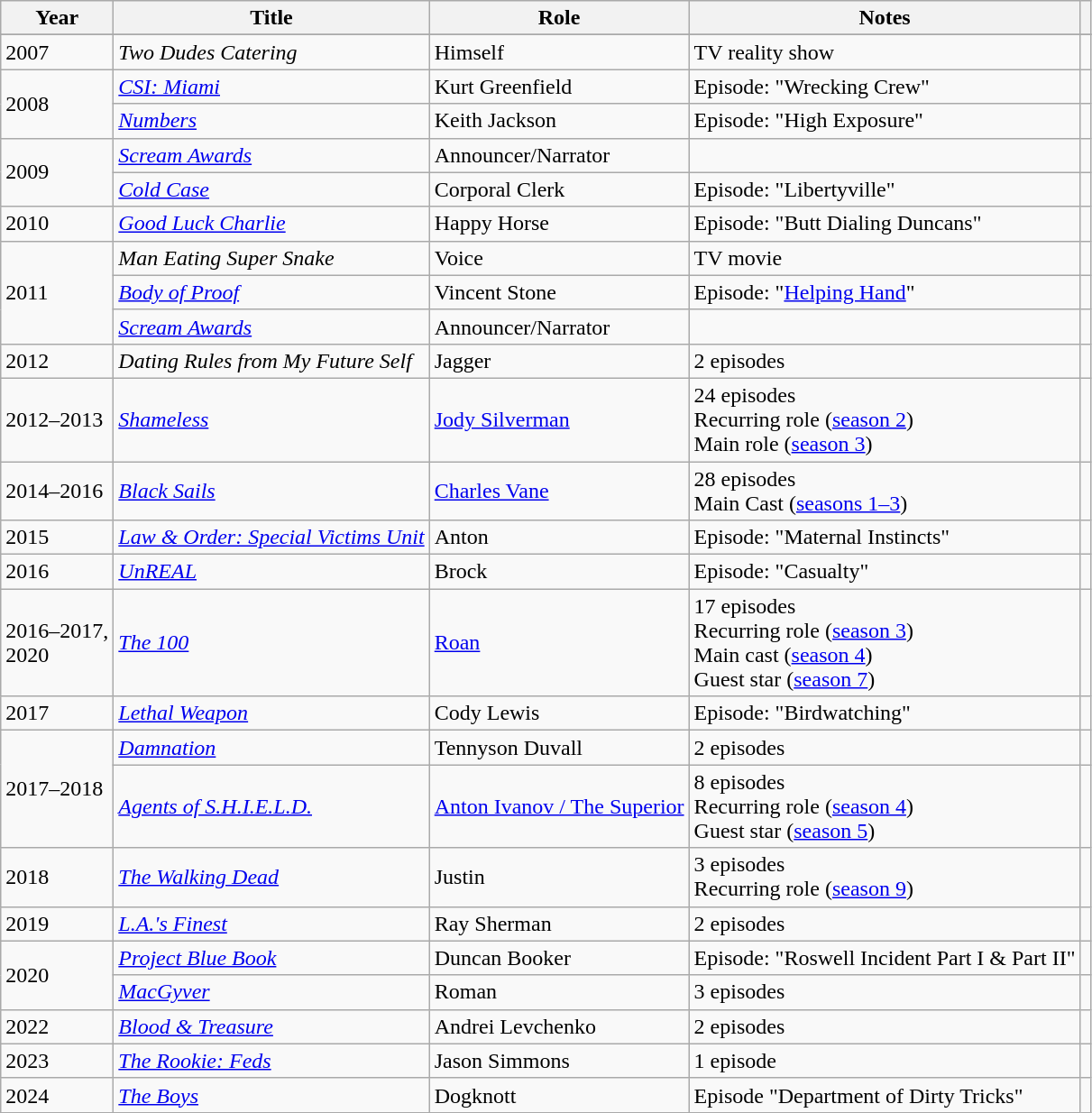<table class="wikitable plainrowheaders sortable">
<tr>
<th scope="col">Year</th>
<th scope="col">Title</th>
<th scope="col">Role</th>
<th scope="col" class="unsortable">Notes</th>
<th scope="col" class="unsortable"></th>
</tr>
<tr>
</tr>
<tr>
<td>2007</td>
<td><em>Two Dudes Catering</em></td>
<td>Himself</td>
<td>TV reality show</td>
<td></td>
</tr>
<tr>
<td rowspan="2">2008</td>
<td><em><a href='#'>CSI: Miami</a></em></td>
<td>Kurt Greenfield</td>
<td>Episode: "Wrecking Crew"</td>
<td></td>
</tr>
<tr>
<td><em><a href='#'>Numbers</a></em></td>
<td>Keith Jackson</td>
<td>Episode: "High Exposure"</td>
<td></td>
</tr>
<tr>
<td rowspan="2">2009</td>
<td><em><a href='#'>Scream Awards</a></em></td>
<td>Announcer/Narrator</td>
<td></td>
<td></td>
</tr>
<tr>
<td><em><a href='#'>Cold Case</a></em></td>
<td>Corporal Clerk</td>
<td>Episode: "Libertyville"</td>
<td></td>
</tr>
<tr>
<td>2010</td>
<td><em><a href='#'>Good Luck Charlie</a></em></td>
<td>Happy Horse</td>
<td>Episode: "Butt Dialing Duncans"</td>
<td></td>
</tr>
<tr>
<td rowspan="3">2011</td>
<td><em>Man Eating Super Snake</em></td>
<td>Voice</td>
<td>TV movie</td>
<td></td>
</tr>
<tr>
<td><em><a href='#'>Body of Proof</a></em></td>
<td>Vincent Stone</td>
<td>Episode: "<a href='#'>Helping Hand</a>"</td>
<td></td>
</tr>
<tr>
<td><em><a href='#'>Scream Awards</a></em></td>
<td>Announcer/Narrator</td>
<td></td>
<td></td>
</tr>
<tr>
<td>2012</td>
<td><em>Dating Rules from My Future Self</em></td>
<td>Jagger</td>
<td>2 episodes</td>
<td></td>
</tr>
<tr>
<td>2012–2013</td>
<td><em><a href='#'>Shameless</a></em></td>
<td><a href='#'>Jody Silverman</a></td>
<td>24 episodes <br> Recurring role (<a href='#'>season 2</a>) <br> Main role (<a href='#'>season 3</a>)</td>
<td></td>
</tr>
<tr>
<td>2014–2016</td>
<td><em><a href='#'>Black Sails</a></em></td>
<td><a href='#'>Charles Vane</a></td>
<td>28 episodes <br> Main Cast (<a href='#'>seasons 1–3</a>)</td>
<td></td>
</tr>
<tr>
<td>2015</td>
<td><em><a href='#'>Law & Order: Special Victims Unit</a></em></td>
<td>Anton</td>
<td>Episode: "Maternal Instincts"</td>
<td></td>
</tr>
<tr>
<td>2016</td>
<td><em><a href='#'>UnREAL</a></em></td>
<td>Brock</td>
<td>Episode: "Casualty"</td>
<td></td>
</tr>
<tr>
<td>2016–2017, <br> 2020</td>
<td><em><a href='#'>The 100</a></em></td>
<td><a href='#'>Roan</a></td>
<td>17 episodes <br> Recurring role (<a href='#'>season 3</a>)  <br> Main cast (<a href='#'>season 4</a>)<br> Guest star (<a href='#'>season 7</a>)</td>
<td></td>
</tr>
<tr>
<td>2017</td>
<td><em><a href='#'>Lethal Weapon</a></em></td>
<td>Cody Lewis</td>
<td>Episode: "Birdwatching"</td>
<td></td>
</tr>
<tr>
<td rowspan="2">2017–2018</td>
<td><em><a href='#'>Damnation</a></em></td>
<td>Tennyson Duvall</td>
<td>2 episodes</td>
<td></td>
</tr>
<tr>
<td><em><a href='#'>Agents of S.H.I.E.L.D.</a></em></td>
<td><a href='#'>Anton Ivanov / The Superior</a></td>
<td>8 episodes <br> Recurring role (<a href='#'>season 4</a>) <br> Guest star (<a href='#'>season 5</a>)</td>
<td></td>
</tr>
<tr>
<td>2018</td>
<td><em><a href='#'>The Walking Dead</a></em></td>
<td>Justin</td>
<td>3 episodes <br> Recurring role (<a href='#'>season 9</a>)</td>
<td></td>
</tr>
<tr>
<td>2019</td>
<td><em><a href='#'>L.A.'s Finest</a></em></td>
<td>Ray Sherman</td>
<td>2 episodes</td>
<td></td>
</tr>
<tr>
<td rowspan="2">2020</td>
<td><em><a href='#'>Project Blue Book</a></em></td>
<td>Duncan Booker</td>
<td>Episode: "Roswell Incident Part I & Part II"</td>
</tr>
<tr>
<td><a href='#'><em>MacGyver</em></a></td>
<td>Roman</td>
<td>3 episodes</td>
<td></td>
</tr>
<tr>
<td>2022</td>
<td><em><a href='#'>Blood & Treasure</a></em></td>
<td>Andrei Levchenko</td>
<td>2 episodes</td>
<td></td>
</tr>
<tr>
<td>2023</td>
<td><em><a href='#'>The Rookie: Feds</a></em></td>
<td>Jason Simmons</td>
<td>1 episode</td>
<td></td>
</tr>
<tr>
<td>2024</td>
<td><em><a href='#'>The Boys</a></em></td>
<td>Dogknott</td>
<td>Episode "Department of Dirty Tricks"</td>
<td></td>
</tr>
</table>
